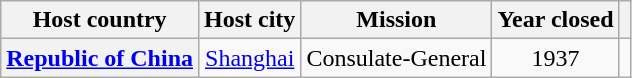<table class="wikitable plainrowheaders" style="text-align:center;">
<tr>
<th scope="col">Host country</th>
<th scope="col">Host city</th>
<th scope="col">Mission</th>
<th scope="col">Year closed</th>
<th scope="col"></th>
</tr>
<tr>
<th scope="row"> <a href='#'>Republic of China</a></th>
<td><a href='#'>Shanghai</a></td>
<td>Consulate-General</td>
<td>1937</td>
<td></td>
</tr>
</table>
